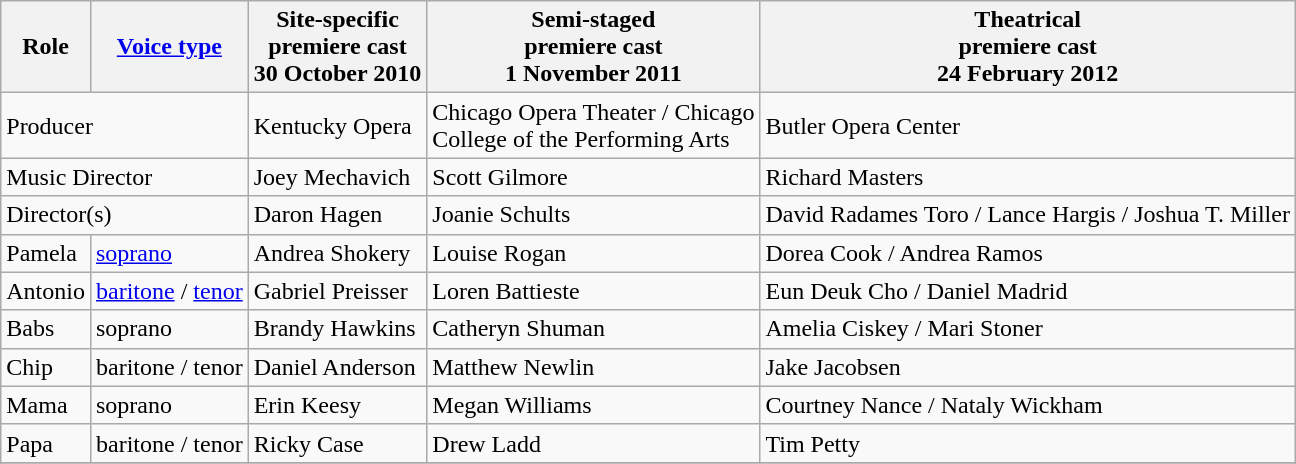<table class="wikitable">
<tr>
<th>Role</th>
<th><a href='#'>Voice type</a></th>
<th>Site-specific<br>premiere cast<br>30 October 2010</th>
<th>Semi-staged<br>premiere cast<br>1 November 2011</th>
<th>Theatrical<br>premiere cast<br>24 February 2012</th>
</tr>
<tr>
<td colspan=2>Producer</td>
<td>Kentucky Opera</td>
<td>Chicago Opera Theater / Chicago<br>College of the Performing Arts</td>
<td>Butler Opera Center</td>
</tr>
<tr>
<td colspan=2>Music Director</td>
<td>Joey Mechavich</td>
<td>Scott Gilmore</td>
<td>Richard Masters</td>
</tr>
<tr>
<td colspan=2>Director(s)</td>
<td>Daron Hagen</td>
<td>Joanie Schults</td>
<td>David Radames Toro / Lance Hargis / Joshua T. Miller</td>
</tr>
<tr>
<td>Pamela</td>
<td><a href='#'>soprano</a></td>
<td>Andrea Shokery</td>
<td>Louise Rogan</td>
<td>Dorea Cook / Andrea Ramos</td>
</tr>
<tr>
<td>Antonio</td>
<td><a href='#'>baritone</a> / <a href='#'>tenor</a></td>
<td>Gabriel Preisser</td>
<td>Loren Battieste</td>
<td>Eun Deuk Cho / Daniel Madrid</td>
</tr>
<tr>
<td>Babs</td>
<td>soprano</td>
<td>Brandy Hawkins</td>
<td>Catheryn Shuman</td>
<td>Amelia Ciskey / Mari Stoner</td>
</tr>
<tr>
<td>Chip</td>
<td>baritone / tenor</td>
<td>Daniel Anderson</td>
<td>Matthew Newlin</td>
<td>Jake Jacobsen</td>
</tr>
<tr>
<td>Mama</td>
<td>soprano</td>
<td>Erin Keesy</td>
<td>Megan Williams</td>
<td>Courtney Nance / Nataly Wickham</td>
</tr>
<tr>
<td>Papa</td>
<td>baritone / tenor</td>
<td>Ricky Case</td>
<td>Drew Ladd</td>
<td>Tim Petty</td>
</tr>
<tr>
</tr>
<tr>
</tr>
</table>
